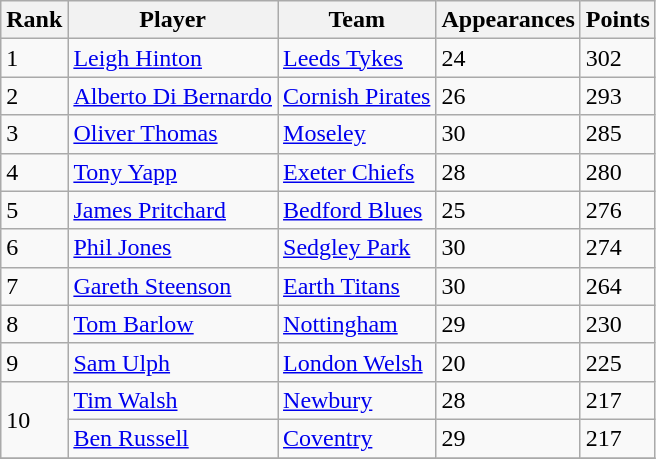<table class="wikitable">
<tr>
<th>Rank</th>
<th>Player</th>
<th>Team</th>
<th>Appearances</th>
<th>Points</th>
</tr>
<tr>
<td>1</td>
<td> <a href='#'>Leigh Hinton</a></td>
<td><a href='#'>Leeds Tykes</a></td>
<td>24</td>
<td>302</td>
</tr>
<tr>
<td>2</td>
<td> <a href='#'>Alberto Di Bernardo</a></td>
<td><a href='#'>Cornish Pirates</a></td>
<td>26</td>
<td>293</td>
</tr>
<tr>
<td>3</td>
<td> <a href='#'>Oliver Thomas</a></td>
<td><a href='#'>Moseley</a></td>
<td>30</td>
<td>285</td>
</tr>
<tr>
<td>4</td>
<td> <a href='#'>Tony Yapp</a></td>
<td><a href='#'>Exeter Chiefs</a></td>
<td>28</td>
<td>280</td>
</tr>
<tr>
<td>5</td>
<td> <a href='#'>James Pritchard</a></td>
<td><a href='#'>Bedford Blues</a></td>
<td>25</td>
<td>276</td>
</tr>
<tr>
<td>6</td>
<td> <a href='#'>Phil Jones</a></td>
<td><a href='#'>Sedgley Park</a></td>
<td>30</td>
<td>274</td>
</tr>
<tr>
<td>7</td>
<td> <a href='#'>Gareth Steenson</a></td>
<td><a href='#'>Earth Titans</a></td>
<td>30</td>
<td>264</td>
</tr>
<tr>
<td>8</td>
<td> <a href='#'>Tom Barlow</a></td>
<td><a href='#'>Nottingham</a></td>
<td>29</td>
<td>230</td>
</tr>
<tr>
<td>9</td>
<td> <a href='#'>Sam Ulph</a></td>
<td><a href='#'>London Welsh</a></td>
<td>20</td>
<td>225</td>
</tr>
<tr>
<td rowspan=2>10</td>
<td> <a href='#'>Tim Walsh</a></td>
<td><a href='#'>Newbury</a></td>
<td>28</td>
<td>217</td>
</tr>
<tr>
<td> <a href='#'>Ben Russell</a></td>
<td><a href='#'>Coventry</a></td>
<td>29</td>
<td>217</td>
</tr>
<tr>
</tr>
</table>
